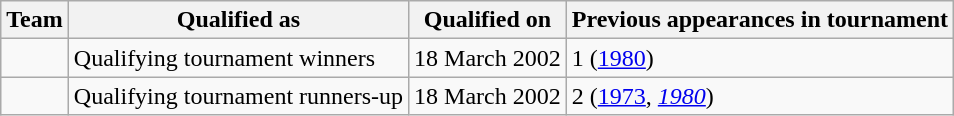<table class="wikitable sortable">
<tr>
<th>Team</th>
<th>Qualified as</th>
<th>Qualified on</th>
<th data-sort-type="number">Previous appearances in tournament</th>
</tr>
<tr>
<td></td>
<td>Qualifying tournament winners</td>
<td>18 March 2002</td>
<td>1 (<a href='#'>1980</a>)</td>
</tr>
<tr>
<td></td>
<td>Qualifying tournament runners-up</td>
<td>18 March 2002</td>
<td>2 (<a href='#'>1973</a>, <em><a href='#'>1980</a></em>)</td>
</tr>
</table>
